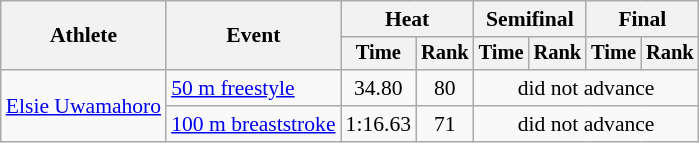<table class=wikitable style="font-size:90%">
<tr>
<th rowspan="2">Athlete</th>
<th rowspan="2">Event</th>
<th colspan="2">Heat</th>
<th colspan="2">Semifinal</th>
<th colspan="2">Final</th>
</tr>
<tr style="font-size:95%">
<th>Time</th>
<th>Rank</th>
<th>Time</th>
<th>Rank</th>
<th>Time</th>
<th>Rank</th>
</tr>
<tr align=center>
<td align=left rowspan=2><a href='#'>Elsie Uwamahoro</a></td>
<td align=left><a href='#'>50 m freestyle</a></td>
<td>34.80</td>
<td>80</td>
<td colspan=4>did not advance</td>
</tr>
<tr align=center>
<td align=left><a href='#'>100 m breaststroke</a></td>
<td>1:16.63</td>
<td>71</td>
<td colspan=4>did not advance</td>
</tr>
</table>
